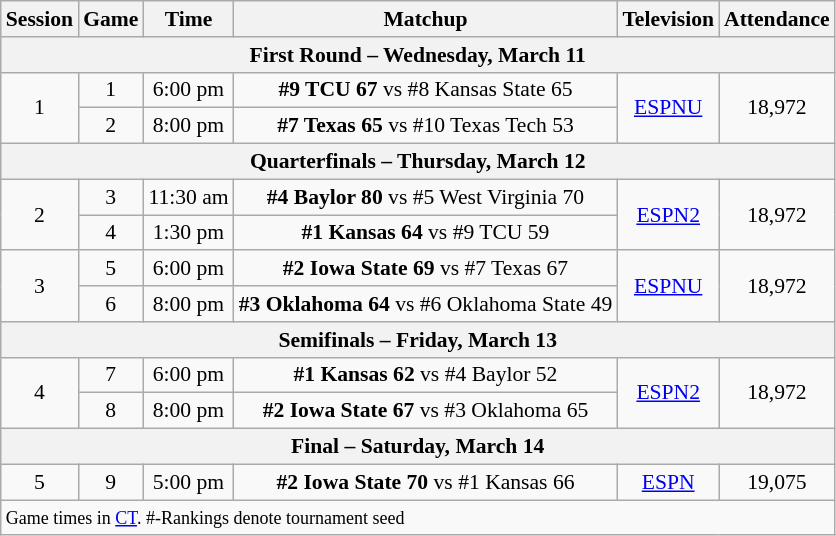<table class="wikitable" style="white-space:nowrap; font-size:90%;text-align:center">
<tr>
<th>Session</th>
<th>Game</th>
<th>Time</th>
<th>Matchup</th>
<th>Television</th>
<th>Attendance</th>
</tr>
<tr>
<th colspan=6>First Round – Wednesday, March 11</th>
</tr>
<tr>
<td rowspan=2>1</td>
<td>1</td>
<td>6:00 pm</td>
<td><strong>#9 TCU 67</strong> vs #8 Kansas State 65</td>
<td rowspan=2><a href='#'>ESPNU</a></td>
<td rowspan=2>18,972</td>
</tr>
<tr>
<td>2</td>
<td>8:00 pm</td>
<td><strong>#7 Texas 65</strong> vs #10 Texas Tech 53</td>
</tr>
<tr>
<th colspan=6>Quarterfinals – Thursday, March 12</th>
</tr>
<tr>
<td rowspan=2>2</td>
<td>3</td>
<td>11:30 am</td>
<td><strong>#4 Baylor 80</strong> vs #5 West Virginia 70</td>
<td rowspan=2><a href='#'>ESPN2</a></td>
<td rowspan=2>18,972</td>
</tr>
<tr>
<td>4</td>
<td>1:30 pm</td>
<td><strong>#1 Kansas 64</strong> vs #9 TCU 59</td>
</tr>
<tr>
<td rowspan=2>3</td>
<td>5</td>
<td>6:00 pm</td>
<td><strong>#2 Iowa State 69</strong> vs #7 Texas 67</td>
<td rowspan=2><a href='#'>ESPNU</a></td>
<td rowspan=2>18,972</td>
</tr>
<tr>
<td>6</td>
<td>8:00 pm</td>
<td><strong>#3 Oklahoma 64</strong> vs #6 Oklahoma State 49</td>
</tr>
<tr>
<th colspan=6>Semifinals – Friday, March 13</th>
</tr>
<tr>
<td rowspan=2>4</td>
<td>7</td>
<td>6:00 pm</td>
<td><strong>#1 Kansas 62</strong> vs #4 Baylor 52</td>
<td rowspan=2><a href='#'>ESPN2</a></td>
<td rowspan=2>18,972</td>
</tr>
<tr>
<td>8</td>
<td>8:00 pm</td>
<td><strong>#2 Iowa State 67</strong> vs #3 Oklahoma 65</td>
</tr>
<tr>
<th colspan=6>Final – Saturday, March 14</th>
</tr>
<tr>
<td>5</td>
<td>9</td>
<td>5:00 pm</td>
<td><strong>#2 Iowa State 70</strong> vs #1 Kansas 66</td>
<td><a href='#'>ESPN</a></td>
<td>19,075</td>
</tr>
<tr align=left>
<td colspan=6><small>Game times in <a href='#'>CT</a>. #-Rankings denote tournament seed</small></td>
</tr>
</table>
